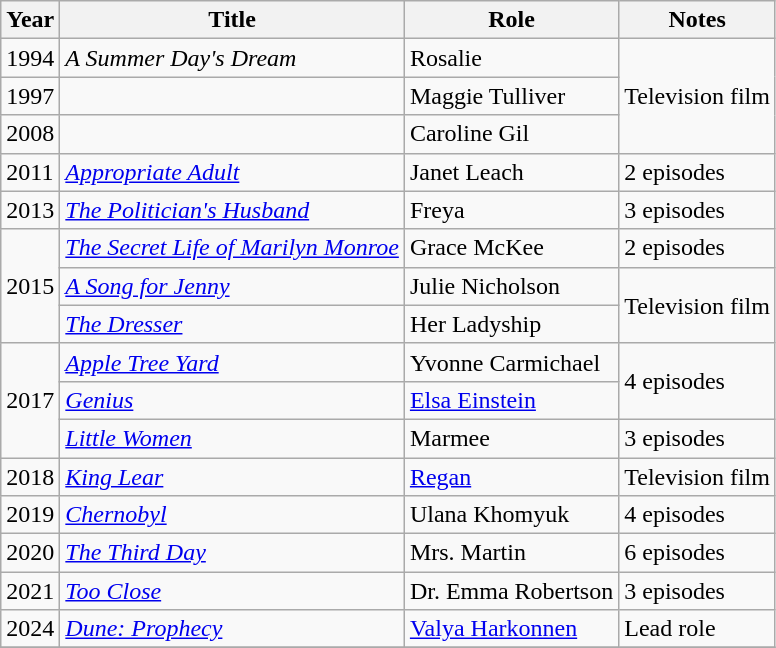<table class="wikitable plainrowheaders sortable">
<tr>
<th scope="col">Year</th>
<th scope="col">Title</th>
<th scope="col">Role</th>
<th scope="col" class="unsortable">Notes</th>
</tr>
<tr>
<td scope="row">1994</td>
<td><em>A Summer Day's Dream</em></td>
<td>Rosalie</td>
<td rowspan="3">Television film</td>
</tr>
<tr>
<td scope="row">1997</td>
<td><em></em></td>
<td>Maggie Tulliver</td>
</tr>
<tr>
<td scope="row">2008</td>
<td><em></em></td>
<td>Caroline Gil</td>
</tr>
<tr>
<td scope="row">2011</td>
<td><em><a href='#'>Appropriate Adult</a></em></td>
<td>Janet Leach</td>
<td>2 episodes</td>
</tr>
<tr>
<td scope="row">2013</td>
<td><em><a href='#'>The Politician's Husband</a></em></td>
<td>Freya</td>
<td>3 episodes</td>
</tr>
<tr>
<td rowspan="3" scope="row">2015</td>
<td><em><a href='#'>The Secret Life of Marilyn Monroe</a></em></td>
<td>Grace McKee</td>
<td>2 episodes</td>
</tr>
<tr>
<td><em><a href='#'>A Song for Jenny</a></em></td>
<td>Julie Nicholson</td>
<td rowspan="2">Television film</td>
</tr>
<tr>
<td><em><a href='#'>The Dresser</a></em></td>
<td>Her Ladyship</td>
</tr>
<tr>
<td rowspan="3" scope="row">2017</td>
<td><em><a href='#'>Apple Tree Yard</a></em></td>
<td>Yvonne Carmichael</td>
<td rowspan="2">4 episodes</td>
</tr>
<tr>
<td><em><a href='#'>Genius</a></em></td>
<td><a href='#'>Elsa Einstein</a></td>
</tr>
<tr>
<td><em><a href='#'>Little Women</a></em></td>
<td>Marmee</td>
<td>3 episodes</td>
</tr>
<tr>
<td scope="row">2018</td>
<td><em><a href='#'>King Lear</a></em></td>
<td><a href='#'>Regan</a></td>
<td>Television film</td>
</tr>
<tr>
<td scope="row">2019</td>
<td><em><a href='#'>Chernobyl</a></em></td>
<td>Ulana Khomyuk</td>
<td>4 episodes</td>
</tr>
<tr>
<td scope="row">2020</td>
<td><em><a href='#'>The Third Day</a></em></td>
<td>Mrs. Martin</td>
<td>6 episodes</td>
</tr>
<tr>
<td scope="row">2021</td>
<td><em><a href='#'>Too Close</a></em></td>
<td>Dr. Emma Robertson</td>
<td>3 episodes</td>
</tr>
<tr>
<td scope="row">2024</td>
<td><em><a href='#'>Dune: Prophecy</a></em></td>
<td><a href='#'>Valya Harkonnen</a></td>
<td>Lead role</td>
</tr>
<tr>
</tr>
</table>
